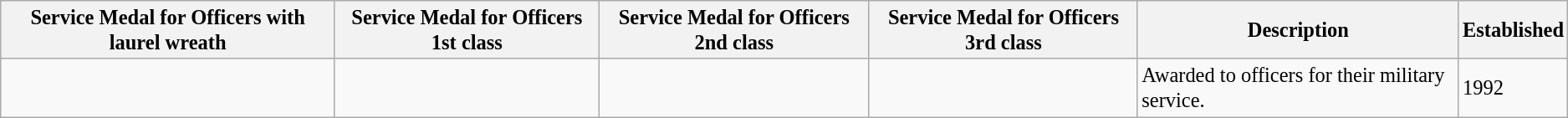<table class="wikitable" style="font-size:85%;">
<tr>
<th><big>Service Medal for Officers with laurel wreath</big></th>
<th><big>Service Medal for Officers 1st class</big></th>
<th><big>Service Medal for Officers 2nd class</big></th>
<th><big>Service Medal for Officers 3rd class</big></th>
<th><big>Description</big></th>
<th><big>Established</big></th>
</tr>
<tr>
<td><big></big></td>
<td><big></big></td>
<td><big></big></td>
<td><big></big></td>
<td><big>Awarded to officers for their military service.</big></td>
<td><big>1992</big></td>
</tr>
</table>
